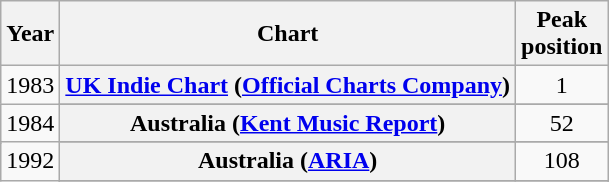<table class="wikitable sortable plainrowheaders" style="text-align:center">
<tr>
<th>Year</th>
<th>Chart</th>
<th>Peak<br>position</th>
</tr>
<tr>
<td rowspan="2">1983</td>
<th scope="row"><a href='#'>UK Indie Chart</a> (<a href='#'>Official Charts Company</a>)</th>
<td>1</td>
</tr>
<tr>
</tr>
<tr>
<td rowspan="2">1984</td>
<th scope="row">Australia (<a href='#'>Kent Music Report</a>)</th>
<td>52</td>
</tr>
<tr>
</tr>
<tr>
<td rowspan="3">1992</td>
<th scope="row">Australia (<a href='#'>ARIA</a>)</th>
<td>108</td>
</tr>
<tr>
</tr>
<tr>
</tr>
</table>
